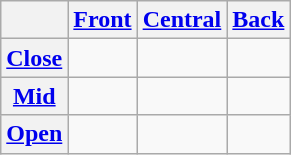<table class="wikitable" style="text-align:center">
<tr>
<th></th>
<th><a href='#'>Front</a></th>
<th><a href='#'>Central</a></th>
<th><a href='#'>Back</a></th>
</tr>
<tr>
<th><a href='#'>Close</a></th>
<td></td>
<td></td>
<td></td>
</tr>
<tr>
<th><a href='#'>Mid</a></th>
<td></td>
<td></td>
<td></td>
</tr>
<tr>
<th><a href='#'>Open</a></th>
<td></td>
<td></td>
<td></td>
</tr>
</table>
